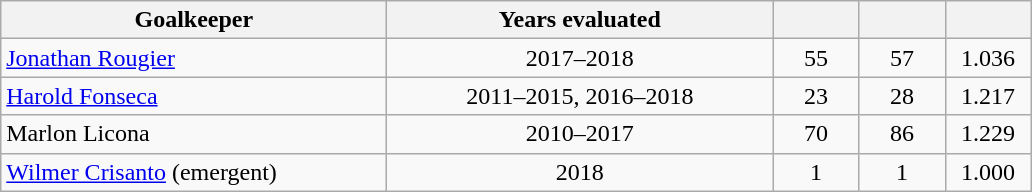<table class="wikitable">
<tr>
<th width="250">Goalkeeper</th>
<th width="250">Years evaluated</th>
<th width="50"></th>
<th width="50"></th>
<th width="50"></th>
</tr>
<tr align=center>
<td align=left> <a href='#'>Jonathan Rougier</a></td>
<td>2017–2018</td>
<td>55</td>
<td>57</td>
<td>1.036</td>
</tr>
<tr align=center>
<td align=left> <a href='#'>Harold Fonseca</a></td>
<td>2011–2015, 2016–2018</td>
<td>23</td>
<td>28</td>
<td>1.217</td>
</tr>
<tr align=center>
<td align=left> Marlon Licona</td>
<td>2010–2017</td>
<td>70</td>
<td>86</td>
<td>1.229</td>
</tr>
<tr align=center>
<td align=left> <a href='#'>Wilmer Crisanto</a> (emergent)</td>
<td>2018</td>
<td>1</td>
<td>1</td>
<td>1.000</td>
</tr>
</table>
